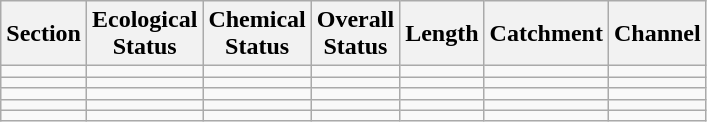<table class="wikitable">
<tr>
<th>Section</th>
<th>Ecological<br>Status</th>
<th>Chemical<br>Status</th>
<th>Overall<br>Status</th>
<th>Length</th>
<th>Catchment</th>
<th>Channel</th>
</tr>
<tr>
<td></td>
<td></td>
<td></td>
<td></td>
<td></td>
<td></td>
<td></td>
</tr>
<tr>
<td></td>
<td></td>
<td></td>
<td></td>
<td></td>
<td></td>
<td></td>
</tr>
<tr>
<td></td>
<td></td>
<td></td>
<td></td>
<td></td>
<td></td>
<td></td>
</tr>
<tr>
<td></td>
<td></td>
<td></td>
<td></td>
<td></td>
<td></td>
<td></td>
</tr>
<tr>
<td></td>
<td></td>
<td></td>
<td></td>
<td></td>
<td></td>
<td></td>
</tr>
</table>
